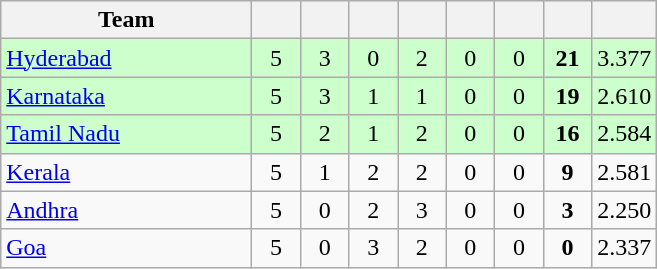<table class="wikitable" style="text-align:center">
<tr>
<th style="width:160px">Team</th>
<th style="width:25px"></th>
<th style="width:25px"></th>
<th style="width:25px"></th>
<th style="width:25px"></th>
<th style="width:25px"></th>
<th style="width:25px"></th>
<th style="width:25px"></th>
<th style="width:25px;"></th>
</tr>
<tr style="background:#cfc;">
<td style="text-align:left"><a href='#'>Hyderabad</a></td>
<td>5</td>
<td>3</td>
<td>0</td>
<td>2</td>
<td>0</td>
<td>0</td>
<td><strong>21</strong></td>
<td>3.377</td>
</tr>
<tr style="background:#cfc;">
<td style="text-align:left"><a href='#'>Karnataka</a></td>
<td>5</td>
<td>3</td>
<td>1</td>
<td>1</td>
<td>0</td>
<td>0</td>
<td><strong>19</strong></td>
<td>2.610</td>
</tr>
<tr style="background:#cfc;">
<td style="text-align:left"><a href='#'>Tamil Nadu</a></td>
<td>5</td>
<td>2</td>
<td>1</td>
<td>2</td>
<td>0</td>
<td>0</td>
<td><strong>16</strong></td>
<td>2.584</td>
</tr>
<tr>
<td style="text-align:left"><a href='#'>Kerala</a></td>
<td>5</td>
<td>1</td>
<td>2</td>
<td>2</td>
<td>0</td>
<td>0</td>
<td><strong>9</strong></td>
<td>2.581</td>
</tr>
<tr>
<td style="text-align:left"><a href='#'>Andhra</a></td>
<td>5</td>
<td>0</td>
<td>2</td>
<td>3</td>
<td>0</td>
<td>0</td>
<td><strong>3</strong></td>
<td>2.250</td>
</tr>
<tr>
<td style="text-align:left"><a href='#'>Goa</a></td>
<td>5</td>
<td>0</td>
<td>3</td>
<td>2</td>
<td>0</td>
<td>0</td>
<td><strong>0</strong></td>
<td>2.337</td>
</tr>
</table>
